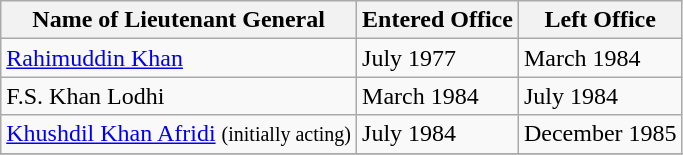<table class="wikitable">
<tr>
<th align=center>Name of Lieutenant General</th>
<th align=center>Entered Office</th>
<th align=center>Left Office</th>
</tr>
<tr>
<td><a href='#'>Rahimuddin Khan</a></td>
<td>July 1977</td>
<td>March 1984</td>
</tr>
<tr>
<td>F.S. Khan Lodhi</td>
<td>March 1984</td>
<td>July 1984</td>
</tr>
<tr>
<td><a href='#'>Khushdil Khan Afridi</a> <small>(initially acting)</small></td>
<td>July 1984</td>
<td>December 1985</td>
</tr>
<tr>
</tr>
</table>
